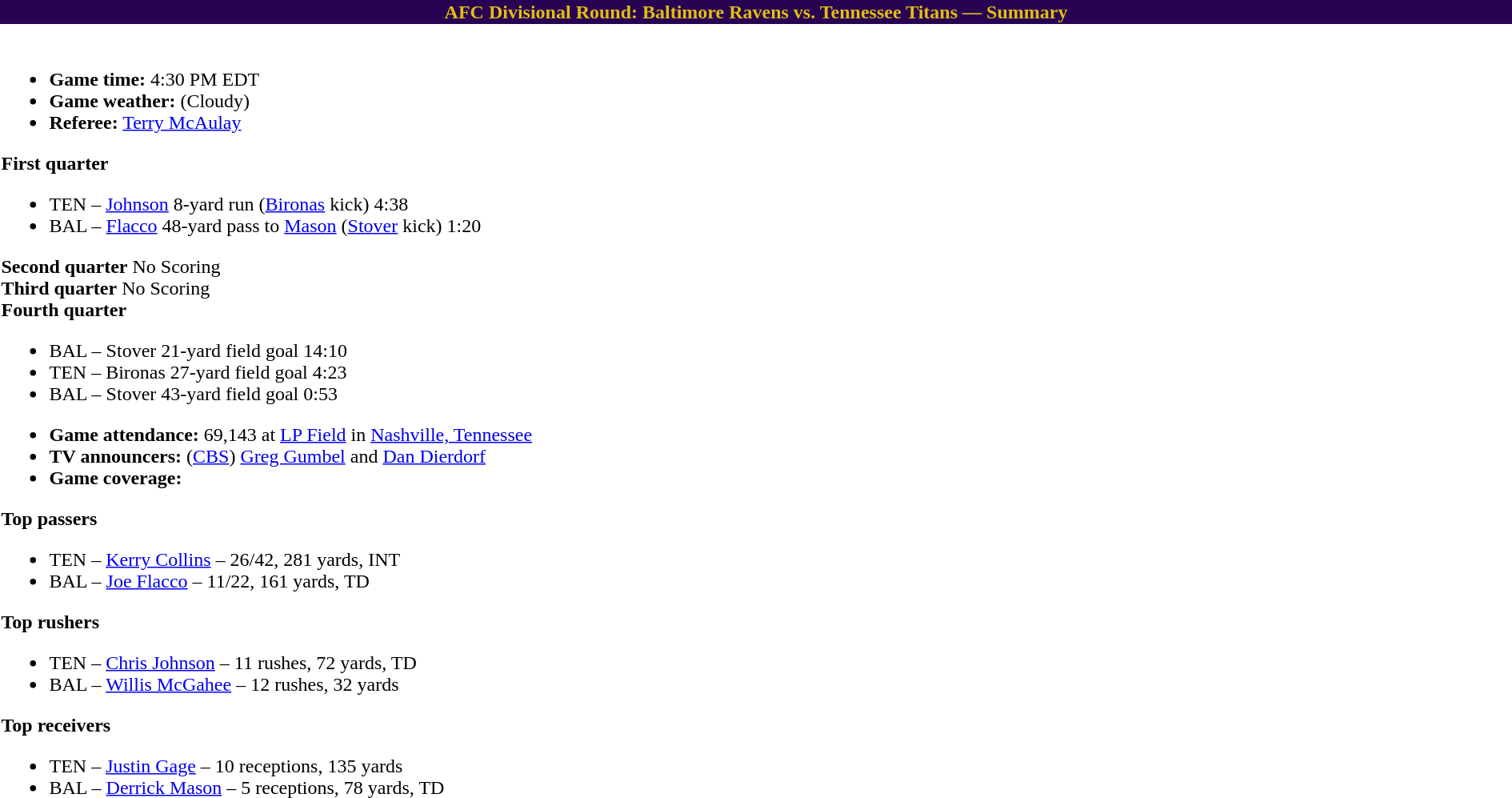<table class="toccolours collapsible collapsed" width=100% align="center">
<tr>
<th style="color:#E2BE10;background:#280353">AFC Divisional Round: Baltimore Ravens vs. Tennessee Titans — Summary</th>
</tr>
<tr>
<td><br>
<ul><li><strong>Game time:</strong> 4:30 PM EDT</li><li><strong>Game weather:</strong>  (Cloudy)</li><li><strong>Referee:</strong> <a href='#'>Terry McAulay</a></li></ul><strong>First quarter</strong><ul><li>TEN – <a href='#'>Johnson</a> 8-yard run (<a href='#'>Bironas</a> kick) 4:38</li><li>BAL – <a href='#'>Flacco</a> 48-yard pass to <a href='#'>Mason</a> (<a href='#'>Stover</a> kick) 1:20</li></ul><strong>Second quarter</strong>
No Scoring<br><strong>Third quarter</strong>
No Scoring<br><strong>Fourth quarter</strong><ul><li>BAL – Stover 21-yard field goal 14:10</li><li>TEN – Bironas 27-yard field goal 4:23</li><li>BAL – Stover 43-yard field goal 0:53</li></ul><ul><li><strong>Game attendance:</strong> 69,143 at <a href='#'>LP Field</a> in <a href='#'>Nashville, Tennessee</a></li><li><strong>TV announcers:</strong> (<a href='#'>CBS</a>) <a href='#'>Greg Gumbel</a> and <a href='#'>Dan Dierdorf</a></li><li><strong>Game coverage:</strong></li></ul><strong>Top passers</strong><ul><li>TEN – <a href='#'>Kerry Collins</a> – 26/42, 281 yards, INT</li><li>BAL – <a href='#'>Joe Flacco</a> – 11/22, 161 yards, TD</li></ul><strong>Top rushers</strong><ul><li>TEN – <a href='#'>Chris Johnson</a> – 11 rushes, 72 yards, TD</li><li>BAL – <a href='#'>Willis McGahee</a> – 12 rushes, 32 yards</li></ul><strong>Top receivers</strong><ul><li>TEN – <a href='#'>Justin Gage</a> – 10 receptions, 135 yards</li><li>BAL – <a href='#'>Derrick Mason</a> – 5 receptions, 78 yards, TD</li></ul></td>
</tr>
</table>
